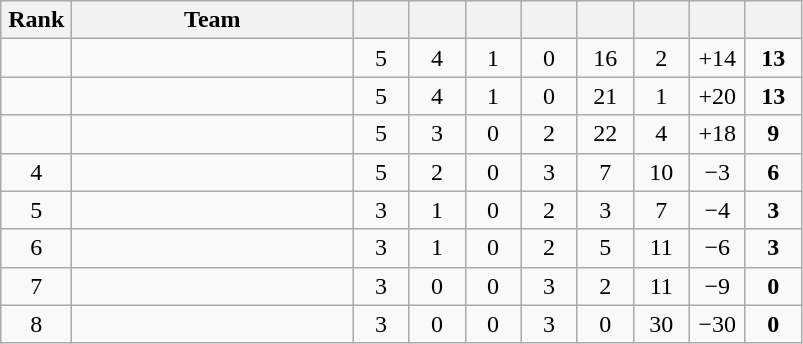<table class="wikitable" style="text-align: center;">
<tr>
<th width=40>Rank</th>
<th width=180>Team</th>
<th width=30></th>
<th width=30></th>
<th width=30></th>
<th width=30></th>
<th width=30></th>
<th width=30></th>
<th width=30></th>
<th width=30></th>
</tr>
<tr>
<td></td>
<td align=left></td>
<td>5</td>
<td>4</td>
<td>1</td>
<td>0</td>
<td>16</td>
<td>2</td>
<td>+14</td>
<td><strong>13</strong></td>
</tr>
<tr>
<td></td>
<td align=left></td>
<td>5</td>
<td>4</td>
<td>1</td>
<td>0</td>
<td>21</td>
<td>1</td>
<td>+20</td>
<td><strong>13</strong></td>
</tr>
<tr>
<td></td>
<td align=left></td>
<td>5</td>
<td>3</td>
<td>0</td>
<td>2</td>
<td>22</td>
<td>4</td>
<td>+18</td>
<td><strong>9</strong></td>
</tr>
<tr>
<td>4</td>
<td align=left></td>
<td>5</td>
<td>2</td>
<td>0</td>
<td>3</td>
<td>7</td>
<td>10</td>
<td>−3</td>
<td><strong>6</strong></td>
</tr>
<tr>
<td>5</td>
<td align=left></td>
<td>3</td>
<td>1</td>
<td>0</td>
<td>2</td>
<td>3</td>
<td>7</td>
<td>−4</td>
<td><strong>3</strong></td>
</tr>
<tr>
<td>6</td>
<td align=left></td>
<td>3</td>
<td>1</td>
<td>0</td>
<td>2</td>
<td>5</td>
<td>11</td>
<td>−6</td>
<td><strong>3</strong></td>
</tr>
<tr>
<td>7</td>
<td align=left></td>
<td>3</td>
<td>0</td>
<td>0</td>
<td>3</td>
<td>2</td>
<td>11</td>
<td>−9</td>
<td><strong>0</strong></td>
</tr>
<tr>
<td>8</td>
<td align=left></td>
<td>3</td>
<td>0</td>
<td>0</td>
<td>3</td>
<td>0</td>
<td>30</td>
<td>−30</td>
<td><strong>0</strong></td>
</tr>
</table>
